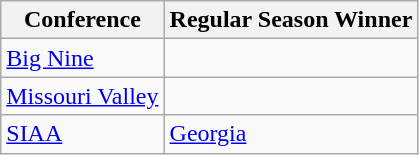<table class="wikitable">
<tr>
<th>Conference</th>
<th>Regular Season Winner</th>
</tr>
<tr>
<td><a href='#'>Big Nine</a></td>
<td></td>
</tr>
<tr>
<td><a href='#'>Missouri Valley</a></td>
<td></td>
</tr>
<tr>
<td><a href='#'>SIAA</a></td>
<td><a href='#'>Georgia</a></td>
</tr>
</table>
